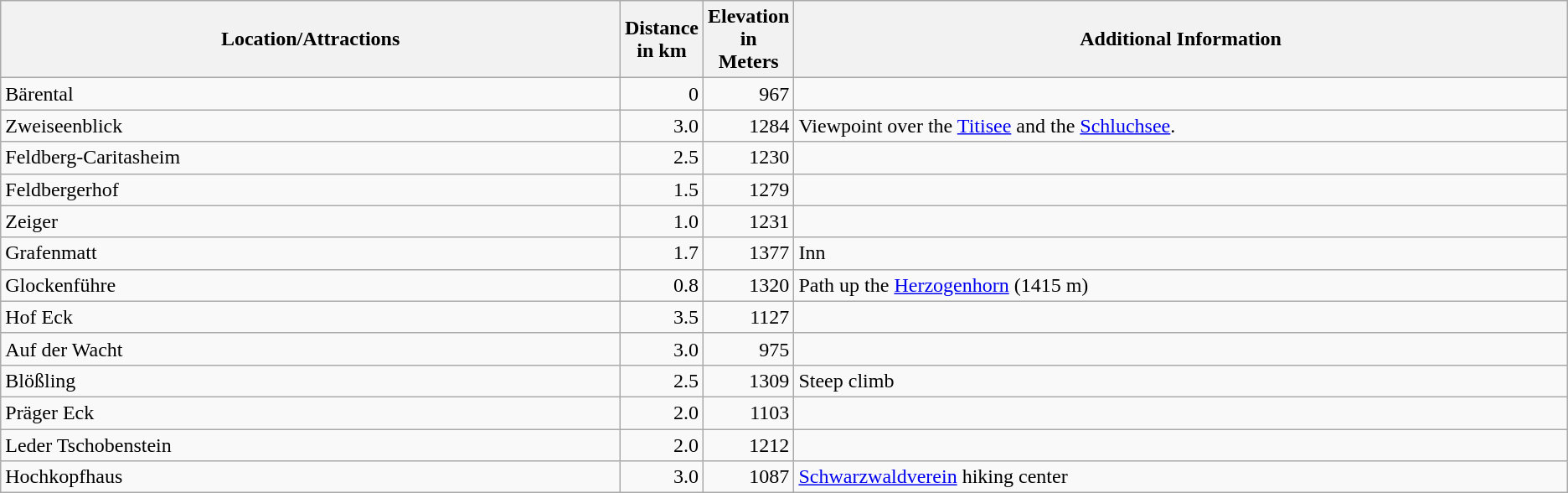<table class="wikitable">
<tr>
<th width="40%">Location/Attractions</th>
<th width="5%">Distance in km</th>
<th width="5%">Elevation in Meters</th>
<th width="50%">Additional Information</th>
</tr>
<tr valign="top">
<td>Bärental</td>
<td align="right">0</td>
<td align="right">967</td>
<td></td>
</tr>
<tr valign="top">
<td>Zweiseenblick</td>
<td align="right">3.0</td>
<td align="right">1284</td>
<td>Viewpoint over the <a href='#'>Titisee</a> and the <a href='#'>Schluchsee</a>.</td>
</tr>
<tr valign="top">
<td>Feldberg-Caritasheim</td>
<td align="right">2.5</td>
<td align="right">1230</td>
<td></td>
</tr>
<tr valign="top">
<td>Feldbergerhof</td>
<td align="right">1.5</td>
<td align="right">1279</td>
<td></td>
</tr>
<tr valign="top">
<td>Zeiger</td>
<td align="right">1.0</td>
<td align="right">1231</td>
<td></td>
</tr>
<tr valign="top">
<td>Grafenmatt</td>
<td align="right">1.7</td>
<td align="right">1377</td>
<td>Inn</td>
</tr>
<tr valign="top">
<td>Glockenführe</td>
<td align="right">0.8</td>
<td align="right">1320</td>
<td>Path up the <a href='#'>Herzogenhorn</a> (1415 m)</td>
</tr>
<tr valign="top">
<td>Hof Eck</td>
<td align="right">3.5</td>
<td align="right">1127</td>
<td></td>
</tr>
<tr valign="top">
<td>Auf der Wacht</td>
<td align="right">3.0</td>
<td align="right">975</td>
<td></td>
</tr>
<tr valign="top">
<td>Blößling</td>
<td align="right">2.5</td>
<td align="right">1309</td>
<td>Steep climb</td>
</tr>
<tr valign="top">
<td>Präger Eck</td>
<td align="right">2.0</td>
<td align="right">1103</td>
<td></td>
</tr>
<tr valign="top">
<td>Leder Tschobenstein</td>
<td align="right">2.0</td>
<td align="right">1212</td>
<td></td>
</tr>
<tr valign="top">
<td>Hochkopfhaus</td>
<td align="right">3.0</td>
<td align="right">1087</td>
<td><a href='#'>Schwarzwaldverein</a> hiking center</td>
</tr>
</table>
